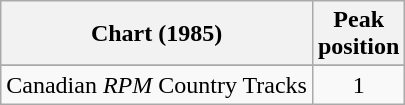<table class="wikitable sortable">
<tr>
<th align="left">Chart (1985)</th>
<th align="center">Peak<br>position</th>
</tr>
<tr>
</tr>
<tr>
<td align="left">Canadian <em>RPM</em> Country Tracks</td>
<td align="center">1</td>
</tr>
</table>
